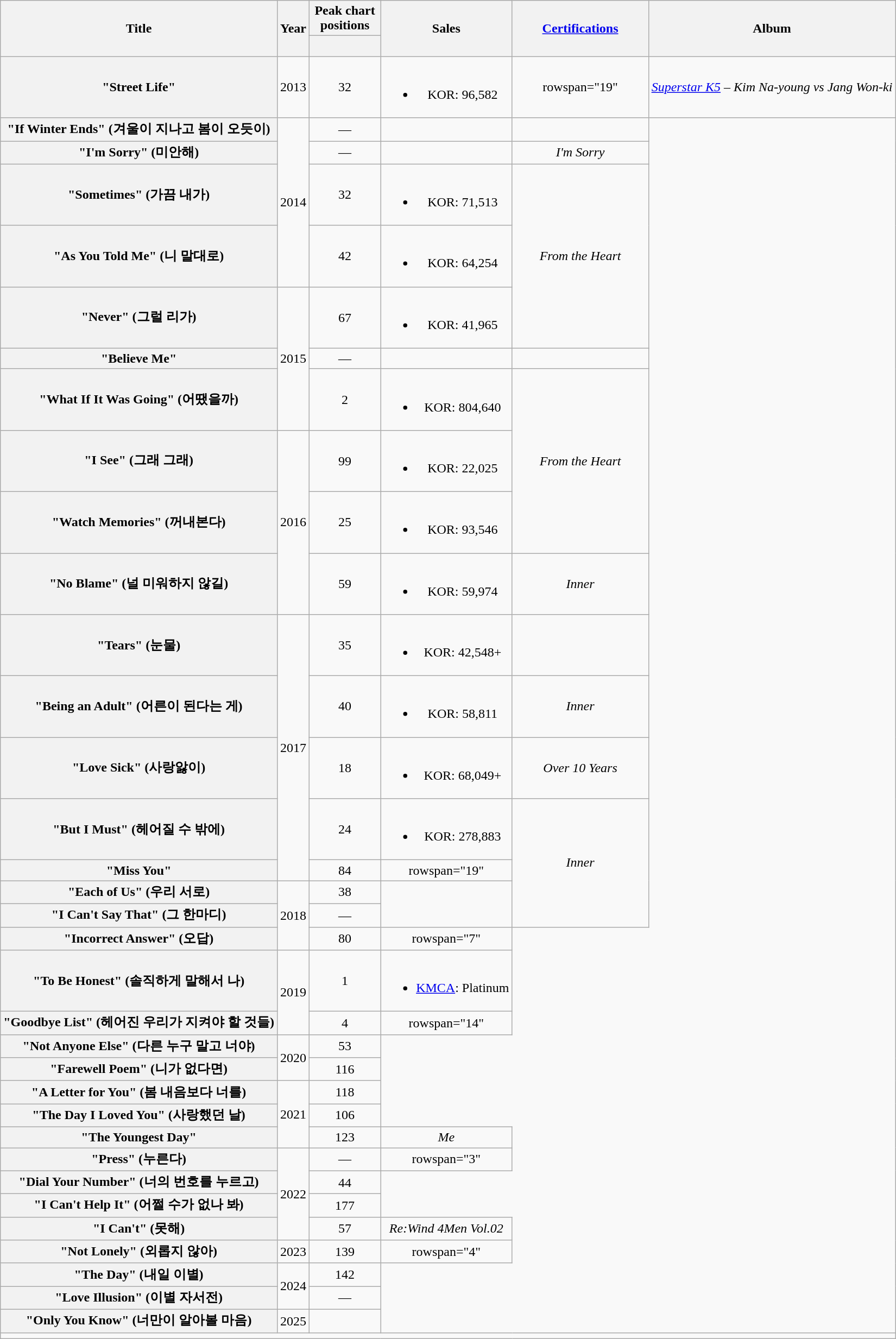<table class="wikitable plainrowheaders" style="text-align:center">
<tr>
<th scope="col" rowspan="2">Title</th>
<th scope="col" rowspan="2">Year</th>
<th scope="col" colspan="1" style="width:5em">Peak chart positions</th>
<th scope="col" rowspan="2">Sales</th>
<th scope="col" rowspan="2" style="width:10em"><a href='#'>Certifications</a></th>
<th scope="col" rowspan="2">Album</th>
</tr>
<tr>
<th><br></th>
</tr>
<tr>
<th scope="row">"Street Life"<br></th>
<td>2013</td>
<td>32</td>
<td><br><ul><li>KOR: 96,582</li></ul></td>
<td>rowspan="19" </td>
<td><em><a href='#'>Superstar K5</a> – Kim Na-young vs Jang Won-ki</em></td>
</tr>
<tr>
<th scope="row">"If Winter Ends" (겨울이 지나고 봄이 오듯이)<br></th>
<td rowspan="4">2014</td>
<td>—</td>
<td></td>
<td></td>
</tr>
<tr>
<th scope="row">"I'm Sorry" (미안해)<br></th>
<td>—</td>
<td></td>
<td><em>I'm Sorry</em></td>
</tr>
<tr>
<th scope="row">"Sometimes" (가끔 내가)</th>
<td>32</td>
<td><br><ul><li>KOR: 71,513</li></ul></td>
<td rowspan="3"><em>From the Heart</em></td>
</tr>
<tr>
<th scope="row">"As You Told Me" (니 말대로)</th>
<td>42</td>
<td><br><ul><li>KOR: 64,254</li></ul></td>
</tr>
<tr>
<th scope="row">"Never" (그럴 리가)</th>
<td rowspan="3">2015</td>
<td>67</td>
<td><br><ul><li>KOR: 41,965</li></ul></td>
</tr>
<tr>
<th scope="row">"Believe Me"</th>
<td>—</td>
<td></td>
<td></td>
</tr>
<tr>
<th scope="row">"What If It Was Going" (어땠을까)</th>
<td>2</td>
<td><br><ul><li>KOR: 804,640</li></ul></td>
<td rowspan="3"><em>From the Heart</em></td>
</tr>
<tr>
<th scope="row">"I See" (그래 그래)</th>
<td rowspan="3">2016</td>
<td>99</td>
<td><br><ul><li>KOR: 22,025</li></ul></td>
</tr>
<tr>
<th scope="row">"Watch Memories" (꺼내본다)</th>
<td>25</td>
<td><br><ul><li>KOR: 93,546</li></ul></td>
</tr>
<tr>
<th scope="row">"No Blame" (널 미워하지 않길)</th>
<td>59</td>
<td><br><ul><li>KOR: 59,974</li></ul></td>
<td><em>Inner</em></td>
</tr>
<tr>
<th scope="row">"Tears" (눈물)<br></th>
<td rowspan="5">2017</td>
<td>35</td>
<td><br><ul><li>KOR: 42,548+</li></ul></td>
<td></td>
</tr>
<tr>
<th scope="row">"Being an Adult" (어른이 된다는 게)</th>
<td>40</td>
<td><br><ul><li>KOR: 58,811</li></ul></td>
<td><em>Inner</em></td>
</tr>
<tr>
<th scope="row">"Love Sick" (사랑앓이)<br></th>
<td>18</td>
<td><br><ul><li>KOR: 68,049+</li></ul></td>
<td><em>Over 10 Years</em></td>
</tr>
<tr>
<th scope="row">"But I Must" (헤어질 수 밖에)</th>
<td>24</td>
<td><br><ul><li>KOR: 278,883</li></ul></td>
<td rowspan="4"><em>Inner</em></td>
</tr>
<tr>
<th scope="row">"Miss You"</th>
<td>84</td>
<td>rowspan="19" </td>
</tr>
<tr>
<th scope="row">"Each of Us" (우리 서로)</th>
<td rowspan="3">2018</td>
<td>38</td>
</tr>
<tr>
<th scope="row">"I Can't Say That" (그 한마디)</th>
<td>—</td>
</tr>
<tr>
<th scope="row">"Incorrect Answer" (오답)<br></th>
<td>80</td>
<td>rowspan="7" </td>
</tr>
<tr>
<th scope="row">"To Be Honest" (솔직하게 말해서 나)</th>
<td rowspan="2">2019</td>
<td>1</td>
<td><br><ul><li><a href='#'>KMCA</a>: Platinum</li></ul></td>
</tr>
<tr>
<th scope="row">"Goodbye List" (헤어진 우리가 지켜야 할 것들)<br></th>
<td>4</td>
<td>rowspan="14" </td>
</tr>
<tr>
<th scope="row">"Not Anyone Else" (다른 누구 말고 너야)</th>
<td rowspan="2">2020</td>
<td>53</td>
</tr>
<tr>
<th scope="row">"Farewell Poem" (니가 없다면)</th>
<td>116</td>
</tr>
<tr>
<th scope="row">"A Letter for You" (봄 내음보다 너를)</th>
<td rowspan="3">2021</td>
<td>118</td>
</tr>
<tr>
<th scope="row">"The Day I Loved You" (사랑했던 날)</th>
<td>106</td>
</tr>
<tr>
<th scope="row">"The Youngest Day"</th>
<td>123</td>
<td><em>Me</em></td>
</tr>
<tr>
<th scope="row">"Press" (누른다)</th>
<td rowspan="4">2022</td>
<td>—</td>
<td>rowspan="3" </td>
</tr>
<tr>
<th scope="row">"Dial Your Number" (너의 번호를 누르고)</th>
<td>44</td>
</tr>
<tr>
<th scope="row">"I Can't Help It" (어쩔 수가 없나 봐)</th>
<td>177</td>
</tr>
<tr>
<th scope="row">"I Can't" (못해)</th>
<td>57</td>
<td><em>Re:Wind 4Men Vol.02</em></td>
</tr>
<tr>
<th scope="row">"Not Lonely" (외롭지 않아)</th>
<td>2023</td>
<td>139</td>
<td>rowspan="4" </td>
</tr>
<tr>
<th scope="row">"The Day" (내일 이별)<br></th>
<td rowspan="2">2024</td>
<td>142</td>
</tr>
<tr>
<th scope="row">"Love Illusion" (이별 자서전)</th>
<td>—</td>
</tr>
<tr>
<th scope="row">"Only You Know" (너만이 알아볼 마음)</th>
<td>2025</td>
<td></td>
</tr>
<tr>
<td colspan="6"></td>
</tr>
</table>
